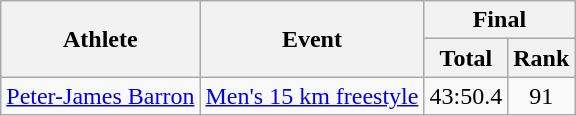<table class="wikitable">
<tr>
<th rowspan="2">Athlete</th>
<th rowspan="2">Event</th>
<th colspan="2">Final</th>
</tr>
<tr>
<th>Total</th>
<th>Rank</th>
</tr>
<tr>
<td><a href='#'>Peter-James Barron</a></td>
<td><a href='#'>Men's 15 km freestyle</a></td>
<td align="center">43:50.4</td>
<td align="center">91</td>
</tr>
</table>
